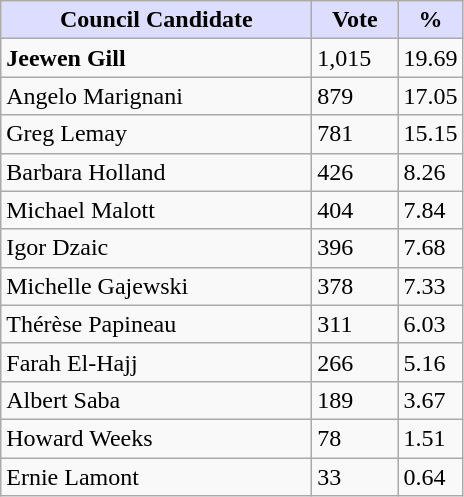<table class="wikitable sortable">
<tr>
<th style="background:#ddf; width:200px;">Council Candidate</th>
<th style="background:#ddf; width:50px;">Vote</th>
<th style="background:#ddf; width:30px;">%</th>
</tr>
<tr>
<td><strong>Jeewen Gill</strong></td>
<td>1,015</td>
<td>19.69</td>
</tr>
<tr>
<td>Angelo Marignani</td>
<td>879</td>
<td>17.05</td>
</tr>
<tr>
<td>Greg Lemay</td>
<td>781</td>
<td>15.15</td>
</tr>
<tr>
<td>Barbara Holland</td>
<td>426</td>
<td>8.26</td>
</tr>
<tr>
<td>Michael Malott</td>
<td>404</td>
<td>7.84</td>
</tr>
<tr>
<td>Igor Dzaic</td>
<td>396</td>
<td>7.68</td>
</tr>
<tr>
<td>Michelle Gajewski</td>
<td>378</td>
<td>7.33</td>
</tr>
<tr>
<td>Thérèse Papineau</td>
<td>311</td>
<td>6.03</td>
</tr>
<tr>
<td>Farah El-Hajj</td>
<td>266</td>
<td>5.16</td>
</tr>
<tr>
<td>Albert Saba</td>
<td>189</td>
<td>3.67</td>
</tr>
<tr>
<td>Howard Weeks</td>
<td>78</td>
<td>1.51</td>
</tr>
<tr>
<td>Ernie Lamont</td>
<td>33</td>
<td>0.64</td>
</tr>
</table>
